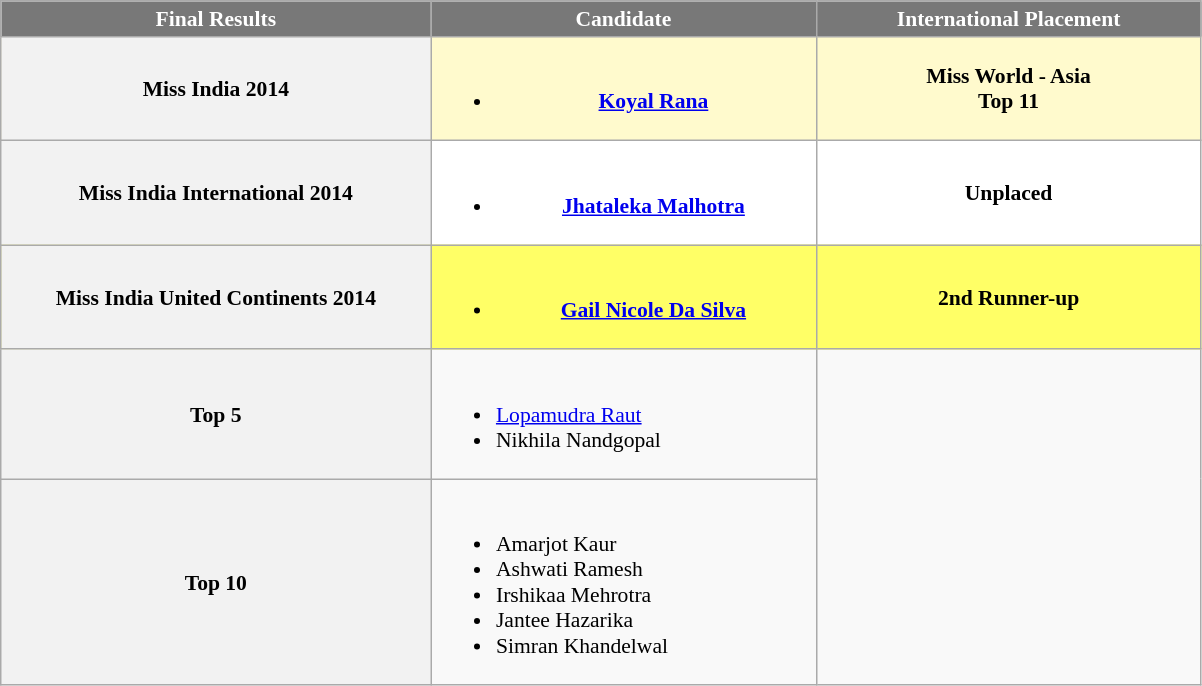<table class="wikitable sortable" style="font-size:90%;">
<tr>
<th style="width:280px;background-color:#787878;color:#FFFFFF;">Final Results</th>
<th style="width:250px;background-color:#787878;color:#FFFFFF;">Candidate</th>
<th style="width:250px;background-color:#787878;color:#FFFFFF;">International Placement</th>
</tr>
<tr align="center" style="background:#FFFACD; font-weight: bold">
<th>Miss India 2014</th>
<td><br><ul><li><a href='#'>Koyal Rana</a></li></ul></td>
<td>Miss World - Asia<br>Top 11</td>
</tr>
<tr align="center" style="background:white; font-weight: bold">
<th>Miss India International 2014</th>
<td><br><ul><li><a href='#'>Jhataleka Malhotra</a></li></ul></td>
<td>Unplaced</td>
</tr>
<tr align="center" style="background:#FFFF66; font-weight: bold">
<th>Miss India United Continents 2014</th>
<td><br><ul><li><a href='#'>Gail Nicole Da Silva</a></li></ul></td>
<td>2nd Runner-up</td>
</tr>
<tr>
<th>Top 5</th>
<td><br><ul><li><a href='#'>Lopamudra Raut</a></li><li>Nikhila Nandgopal</li></ul></td>
</tr>
<tr>
<th>Top 10</th>
<td><br><ul><li>Amarjot Kaur</li><li>Ashwati Ramesh</li><li>Irshikaa Mehrotra</li><li>Jantee Hazarika</li><li>Simran Khandelwal</li></ul></td>
</tr>
</table>
